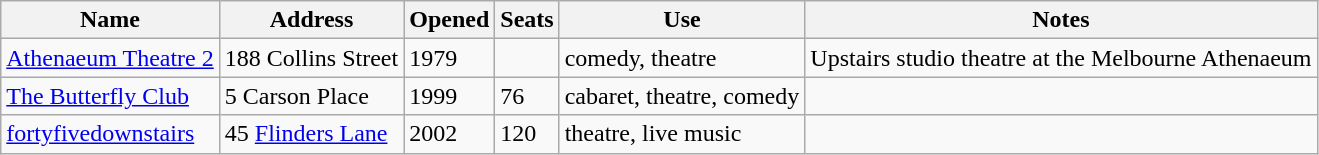<table class="wikitable sortable">
<tr>
<th>Name</th>
<th>Address</th>
<th>Opened</th>
<th>Seats</th>
<th>Use</th>
<th class="unsortable">Notes</th>
</tr>
<tr>
<td><a href='#'>Athenaeum Theatre 2</a></td>
<td>188 Collins Street</td>
<td>1979</td>
<td></td>
<td>comedy, theatre</td>
<td>Upstairs studio theatre at the Melbourne Athenaeum</td>
</tr>
<tr>
<td><a href='#'>The Butterfly Club</a></td>
<td>5 Carson Place</td>
<td>1999</td>
<td>76</td>
<td>cabaret, theatre, comedy</td>
<td></td>
</tr>
<tr>
<td><a href='#'>fortyfivedownstairs</a></td>
<td>45 <a href='#'>Flinders Lane</a></td>
<td>2002</td>
<td>120</td>
<td>theatre, live music</td>
<td></td>
</tr>
</table>
